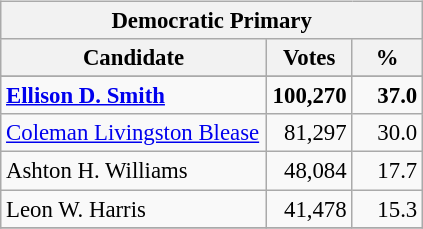<table class="wikitable" align="left" style="margin: 1em 1em 1em 0; font-size: 95%;">
<tr>
<th colspan="3">Democratic Primary</th>
</tr>
<tr>
<th colspan="1" style="width: 170px">Candidate</th>
<th style="width: 50px">Votes</th>
<th style="width: 40px">%</th>
</tr>
<tr>
</tr>
<tr>
<td><strong><a href='#'>Ellison D. Smith</a></strong></td>
<td align="right"><strong>100,270</strong></td>
<td align="right"><strong>37.0</strong></td>
</tr>
<tr>
<td><a href='#'>Coleman Livingston Blease</a></td>
<td align="right">81,297</td>
<td align="right">30.0</td>
</tr>
<tr>
<td>Ashton H. Williams</td>
<td align="right">48,084</td>
<td align="right">17.7</td>
</tr>
<tr>
<td>Leon W. Harris</td>
<td align="right">41,478</td>
<td align="right">15.3</td>
</tr>
<tr>
</tr>
</table>
